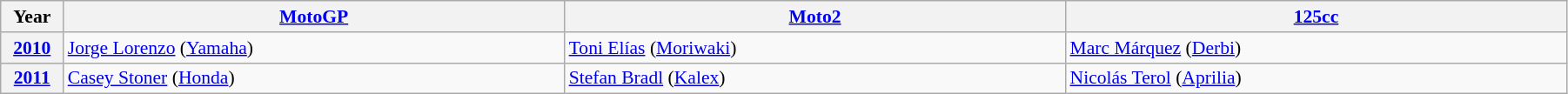<table class="wikitable" width="95%" style="font-size:90%">
<tr>
<th width=4%>Year</th>
<th width=32%><a href='#'>MotoGP</a></th>
<th width=32%><a href='#'>Moto2</a></th>
<th width=32%><a href='#'>125cc</a></th>
</tr>
<tr>
<th><a href='#'>2010</a></th>
<td> <a href='#'>Jorge Lorenzo</a> (<a href='#'>Yamaha</a>)</td>
<td> <a href='#'>Toni Elías</a> (<a href='#'>Moriwaki</a>)</td>
<td> <a href='#'>Marc Márquez</a> (<a href='#'>Derbi</a>)</td>
</tr>
<tr>
<th><a href='#'>2011</a></th>
<td> <a href='#'>Casey Stoner</a> (<a href='#'>Honda</a>)</td>
<td> <a href='#'>Stefan Bradl</a> (<a href='#'>Kalex</a>)</td>
<td> <a href='#'>Nicolás Terol</a> (<a href='#'>Aprilia</a>)</td>
</tr>
</table>
